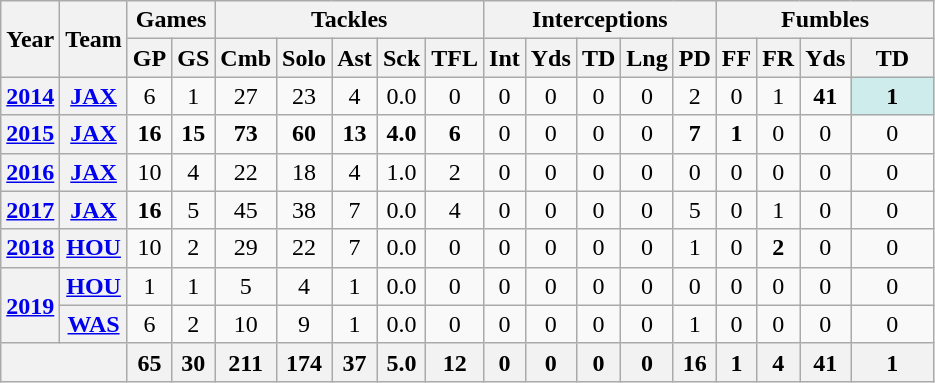<table class="wikitable" style="text-align:center">
<tr>
<th rowspan="2">Year</th>
<th rowspan="2">Team</th>
<th colspan="2">Games</th>
<th colspan="5">Tackles</th>
<th colspan="5">Interceptions</th>
<th colspan="4">Fumbles</th>
</tr>
<tr>
<th>GP</th>
<th>GS</th>
<th>Cmb</th>
<th>Solo</th>
<th>Ast</th>
<th>Sck</th>
<th>TFL</th>
<th>Int</th>
<th>Yds</th>
<th>TD</th>
<th>Lng</th>
<th>PD</th>
<th>FF</th>
<th>FR</th>
<th>Yds</th>
<th>TD</th>
</tr>
<tr>
<th><a href='#'>2014</a></th>
<th><a href='#'>JAX</a></th>
<td>6</td>
<td>1</td>
<td>27</td>
<td>23</td>
<td>4</td>
<td>0.0</td>
<td>0</td>
<td>0</td>
<td>0</td>
<td>0</td>
<td>0</td>
<td>2</td>
<td>0</td>
<td>1</td>
<td><strong>41</strong></td>
<td style="background:#cfecec; width:3em;"><strong>1</strong></td>
</tr>
<tr>
<th><a href='#'>2015</a></th>
<th><a href='#'>JAX</a></th>
<td><strong>16</strong></td>
<td><strong>15</strong></td>
<td><strong>73</strong></td>
<td><strong>60</strong></td>
<td><strong>13</strong></td>
<td><strong>4.0</strong></td>
<td><strong>6</strong></td>
<td>0</td>
<td>0</td>
<td>0</td>
<td>0</td>
<td><strong>7</strong></td>
<td><strong>1</strong></td>
<td>0</td>
<td>0</td>
<td>0</td>
</tr>
<tr>
<th><a href='#'>2016</a></th>
<th><a href='#'>JAX</a></th>
<td>10</td>
<td>4</td>
<td>22</td>
<td>18</td>
<td>4</td>
<td>1.0</td>
<td>2</td>
<td>0</td>
<td>0</td>
<td>0</td>
<td>0</td>
<td>0</td>
<td>0</td>
<td>0</td>
<td>0</td>
<td>0</td>
</tr>
<tr>
<th><a href='#'>2017</a></th>
<th><a href='#'>JAX</a></th>
<td><strong>16</strong></td>
<td>5</td>
<td>45</td>
<td>38</td>
<td>7</td>
<td>0.0</td>
<td>4</td>
<td>0</td>
<td>0</td>
<td>0</td>
<td>0</td>
<td>5</td>
<td>0</td>
<td>1</td>
<td>0</td>
<td>0</td>
</tr>
<tr>
<th><a href='#'>2018</a></th>
<th><a href='#'>HOU</a></th>
<td>10</td>
<td>2</td>
<td>29</td>
<td>22</td>
<td>7</td>
<td>0.0</td>
<td>0</td>
<td>0</td>
<td>0</td>
<td>0</td>
<td>0</td>
<td>1</td>
<td>0</td>
<td><strong>2</strong></td>
<td>0</td>
<td>0</td>
</tr>
<tr>
<th rowspan="2"><a href='#'>2019</a></th>
<th><a href='#'>HOU</a></th>
<td>1</td>
<td>1</td>
<td>5</td>
<td>4</td>
<td>1</td>
<td>0.0</td>
<td>0</td>
<td>0</td>
<td>0</td>
<td>0</td>
<td>0</td>
<td>0</td>
<td>0</td>
<td>0</td>
<td>0</td>
<td>0</td>
</tr>
<tr>
<th><a href='#'>WAS</a></th>
<td>6</td>
<td>2</td>
<td>10</td>
<td>9</td>
<td>1</td>
<td>0.0</td>
<td>0</td>
<td>0</td>
<td>0</td>
<td>0</td>
<td>0</td>
<td>1</td>
<td>0</td>
<td>0</td>
<td>0</td>
<td>0</td>
</tr>
<tr>
<th colspan="2"></th>
<th>65</th>
<th>30</th>
<th>211</th>
<th>174</th>
<th>37</th>
<th>5.0</th>
<th>12</th>
<th>0</th>
<th>0</th>
<th>0</th>
<th>0</th>
<th>16</th>
<th>1</th>
<th>4</th>
<th>41</th>
<th>1</th>
</tr>
</table>
